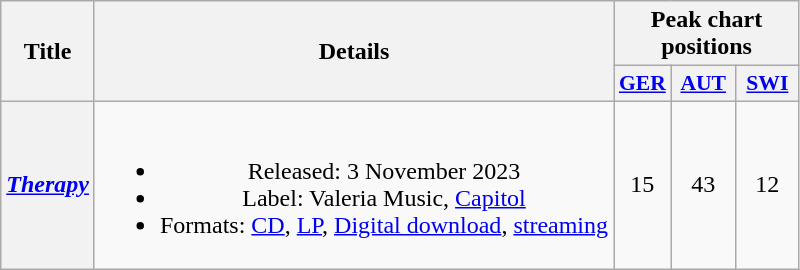<table class="wikitable plainrowheaders" style="text-align:center;">
<tr>
<th scope="col" rowspan="2">Title</th>
<th scope="col" rowspan="2">Details</th>
<th scope="col" colspan="3">Peak chart positions</th>
</tr>
<tr>
<th scope="col" style="width:2.2em;font-size:90%;"><a href='#'>GER</a><br></th>
<th scope="col" style="width:2.5em;font-size:90%;"><a href='#'>AUT</a><br></th>
<th scope="col" style="width:2.5em;font-size:90%;"><a href='#'>SWI</a><br></th>
</tr>
<tr>
<th scope="row"><em><a href='#'>Therapy</a></em></th>
<td><br><ul><li>Released: 3 November 2023</li><li>Label: Valeria Music, <a href='#'>Capitol</a></li><li>Formats: <a href='#'>CD</a>, <a href='#'>LP</a>, <a href='#'>Digital download</a>, <a href='#'>streaming</a></li></ul></td>
<td>15</td>
<td>43</td>
<td>12</td>
</tr>
</table>
